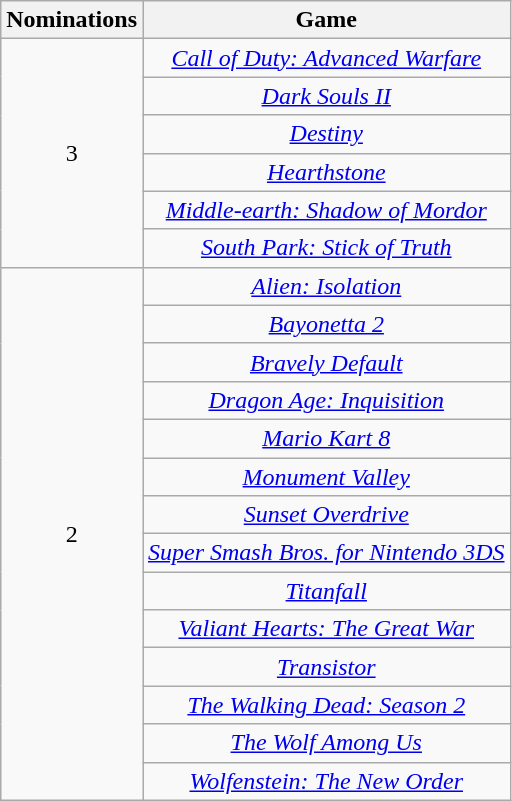<table class="wikitable" style="text-align:center;">
<tr>
<th scope="col" width="55">Nominations</th>
<th scope="col" align="center">Game</th>
</tr>
<tr>
<td rowspan=6 style-"text-align:center">3</td>
<td><em><a href='#'>Call of Duty: Advanced Warfare</a></em></td>
</tr>
<tr>
<td><em><a href='#'>Dark Souls II</a></em></td>
</tr>
<tr>
<td><em><a href='#'>Destiny</a></em></td>
</tr>
<tr>
<td><em><a href='#'>Hearthstone</a></em></td>
</tr>
<tr>
<td><em><a href='#'>Middle-earth: Shadow of Mordor</a></em></td>
</tr>
<tr>
<td><em><a href='#'>South Park: Stick of Truth</a></em></td>
</tr>
<tr>
<td rowspan=14 style-"text-align:center">2</td>
<td><em><a href='#'>Alien: Isolation</a></em></td>
</tr>
<tr>
<td><em><a href='#'>Bayonetta 2</a></em></td>
</tr>
<tr>
<td><em><a href='#'>Bravely Default</a></em></td>
</tr>
<tr>
<td><em><a href='#'>Dragon Age: Inquisition</a></em></td>
</tr>
<tr>
<td><em><a href='#'>Mario Kart 8</a></em></td>
</tr>
<tr>
<td><em><a href='#'>Monument Valley</a></em></td>
</tr>
<tr>
<td><em><a href='#'>Sunset Overdrive</a></em></td>
</tr>
<tr>
<td><em><a href='#'>Super Smash Bros. for Nintendo 3DS</a></em></td>
</tr>
<tr>
<td><em><a href='#'>Titanfall</a></em></td>
</tr>
<tr>
<td><em><a href='#'>Valiant Hearts: The Great War</a></em></td>
</tr>
<tr>
<td><em><a href='#'>Transistor</a></em></td>
</tr>
<tr>
<td><em><a href='#'>The Walking Dead: Season 2</a></em></td>
</tr>
<tr>
<td><em><a href='#'>The Wolf Among Us</a></em></td>
</tr>
<tr>
<td><em><a href='#'>Wolfenstein: The New Order</a></em></td>
</tr>
</table>
